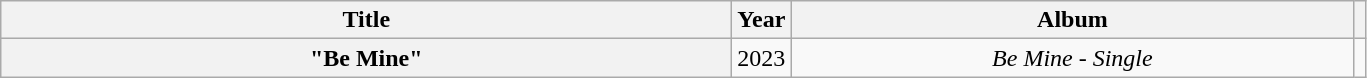<table class="wikitable plainrowheaders" style="text-align:center;">
<tr>
<th scope="col" rowspan="1" style="width:30em;">Title</th>
<th scope="col" rowspan="1" style="width:1em;">Year</th>
<th scope="col" rowspan="1" style="width:23em;">Album</th>
<th></th>
</tr>
<tr>
<th scope="row">"Be Mine" <br></th>
<td rowspan="1">2023</td>
<td><em>Be Mine - Single</em></td>
<td></td>
</tr>
</table>
